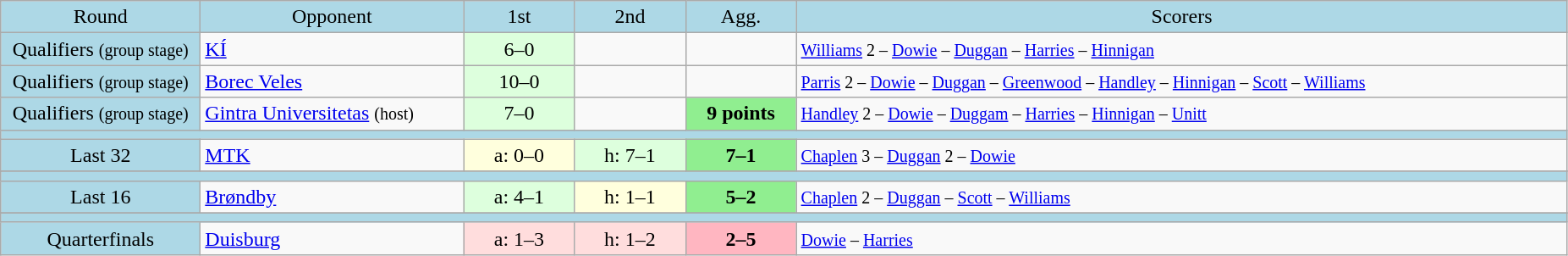<table class="wikitable" style="text-align:center">
<tr bgcolor=lightblue>
<td width=150px>Round</td>
<td width=200px>Opponent</td>
<td width=80px>1st</td>
<td width=80px>2nd</td>
<td width=80px>Agg.</td>
<td width=600px>Scorers</td>
</tr>
<tr>
<td bgcolor=lightblue>Qualifiers <small>(group stage)</small></td>
<td align=left> <a href='#'>KÍ</a></td>
<td bgcolor="#ddffdd">6–0</td>
<td></td>
<td></td>
<td align=left><small><a href='#'>Williams</a> 2 – <a href='#'>Dowie</a> – <a href='#'>Duggan</a> – <a href='#'>Harries</a> – <a href='#'>Hinnigan</a></small></td>
</tr>
<tr>
<td bgcolor=lightblue>Qualifiers <small>(group stage)</small></td>
<td align=left> <a href='#'>Borec Veles</a></td>
<td bgcolor="#ddffdd">10–0</td>
<td></td>
<td></td>
<td align=left><small><a href='#'>Parris</a> 2 – <a href='#'>Dowie</a> – <a href='#'>Duggan</a> – <a href='#'>Greenwood</a> – <a href='#'>Handley</a> – <a href='#'>Hinnigan</a> – <a href='#'>Scott</a> – <a href='#'>Williams</a></small></td>
</tr>
<tr>
<td bgcolor=lightblue>Qualifiers <small>(group stage)</small></td>
<td align=left> <a href='#'>Gintra Universitetas</a> <small>(host)</small></td>
<td bgcolor="#ddffdd">7–0</td>
<td></td>
<td bgcolor=lightgreen><strong>9 points</strong></td>
<td align=left><small><a href='#'>Handley</a> 2 – <a href='#'>Dowie</a> – <a href='#'>Duggam</a> – <a href='#'>Harries</a> – <a href='#'>Hinnigan</a> – <a href='#'>Unitt</a></small></td>
</tr>
<tr bgcolor=lightblue>
<td colspan=6></td>
</tr>
<tr>
<td bgcolor=lightblue>Last 32</td>
<td align=left> <a href='#'>MTK</a></td>
<td bgcolor="#ffffdd">a: 0–0</td>
<td bgcolor="#ddffdd">h: 7–1</td>
<td bgcolor=lightgreen><strong>7–1</strong></td>
<td align=left><small><a href='#'>Chaplen</a> 3 – <a href='#'>Duggan</a> 2 – <a href='#'>Dowie</a></small></td>
</tr>
<tr>
</tr>
<tr bgcolor=lightblue>
<td colspan=6></td>
</tr>
<tr>
<td bgcolor=lightblue>Last 16</td>
<td align=left> <a href='#'>Brøndby</a></td>
<td bgcolor="#ddffdd">a: 4–1</td>
<td bgcolor="#ffffdd">h: 1–1</td>
<td bgcolor=lightgreen><strong>5–2</strong></td>
<td align=left><small><a href='#'>Chaplen</a> 2 – <a href='#'>Duggan</a> – <a href='#'>Scott</a> – <a href='#'>Williams</a></small></td>
</tr>
<tr>
</tr>
<tr bgcolor=lightblue>
<td colspan=6></td>
</tr>
<tr>
<td bgcolor=lightblue>Quarterfinals</td>
<td align=left> <a href='#'>Duisburg</a></td>
<td bgcolor="#ffdddd">a: 1–3</td>
<td bgcolor="#ffdddd">h: 1–2</td>
<td bgcolor=lightpink><strong>2–5</strong></td>
<td align=left><small><a href='#'>Dowie</a> – <a href='#'>Harries</a></small></td>
</tr>
</table>
